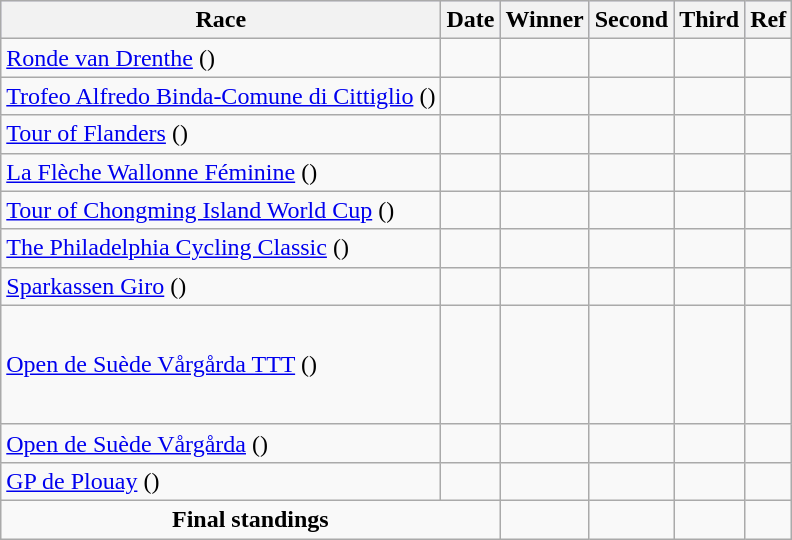<table class="wikitable sortable">
<tr style="background:#ccccff;">
<th>Race</th>
<th>Date</th>
<th>Winner</th>
<th>Second</th>
<th>Third</th>
<th class="unsortable">Ref</th>
</tr>
<tr>
<td> <a href='#'>Ronde van Drenthe</a> ()</td>
<td></td>
<td></td>
<td></td>
<td></td>
<td></td>
</tr>
<tr>
<td> <a href='#'>Trofeo Alfredo Binda-Comune di Cittiglio</a> ()</td>
<td></td>
<td></td>
<td></td>
<td></td>
<td></td>
</tr>
<tr>
<td> <a href='#'>Tour of Flanders</a> ()</td>
<td></td>
<td></td>
<td></td>
<td></td>
<td></td>
</tr>
<tr>
<td> <a href='#'>La Flèche Wallonne Féminine</a> ()</td>
<td></td>
<td></td>
<td></td>
<td></td>
<td></td>
</tr>
<tr>
<td> <a href='#'>Tour of Chongming Island World Cup</a> ()</td>
<td></td>
<td></td>
<td></td>
<td></td>
<td></td>
</tr>
<tr>
<td>  <a href='#'>The Philadelphia Cycling Classic</a> ()</td>
<td></td>
<td></td>
<td></td>
<td></td>
<td></td>
</tr>
<tr>
<td> <a href='#'>Sparkassen Giro</a> ()</td>
<td></td>
<td></td>
<td></td>
<td></td>
<td></td>
</tr>
<tr>
<td> <a href='#'>Open de Suède Vårgårda TTT</a> ()</td>
<td></td>
<td><br><br>
<br>
<br>
</td>
<td><br><br>
<br>
<br>
</td>
<td><br><br>
<br>
<br>
</td>
<td></td>
</tr>
<tr>
<td> <a href='#'>Open de Suède Vårgårda</a> ()</td>
<td></td>
<td></td>
<td></td>
<td></td>
<td></td>
</tr>
<tr>
<td> <a href='#'>GP de Plouay</a> ()</td>
<td></td>
<td></td>
<td></td>
<td></td>
<td></td>
</tr>
<tr>
<td colspan=2 align=center><strong>Final standings</strong></td>
<td></td>
<td></td>
<td></td>
<td></td>
</tr>
</table>
